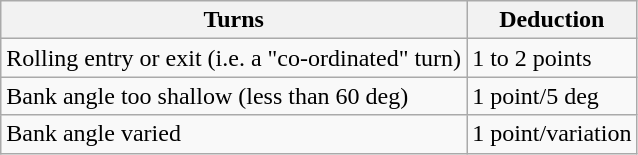<table class="wikitable">
<tr>
<th>Turns</th>
<th>Deduction</th>
</tr>
<tr>
<td>Rolling entry or exit (i.e. a "co-ordinated" turn)</td>
<td>1 to 2 points</td>
</tr>
<tr>
<td>Bank angle too shallow (less than 60 deg)</td>
<td>1 point/5 deg</td>
</tr>
<tr>
<td>Bank angle varied</td>
<td>1 point/variation</td>
</tr>
</table>
